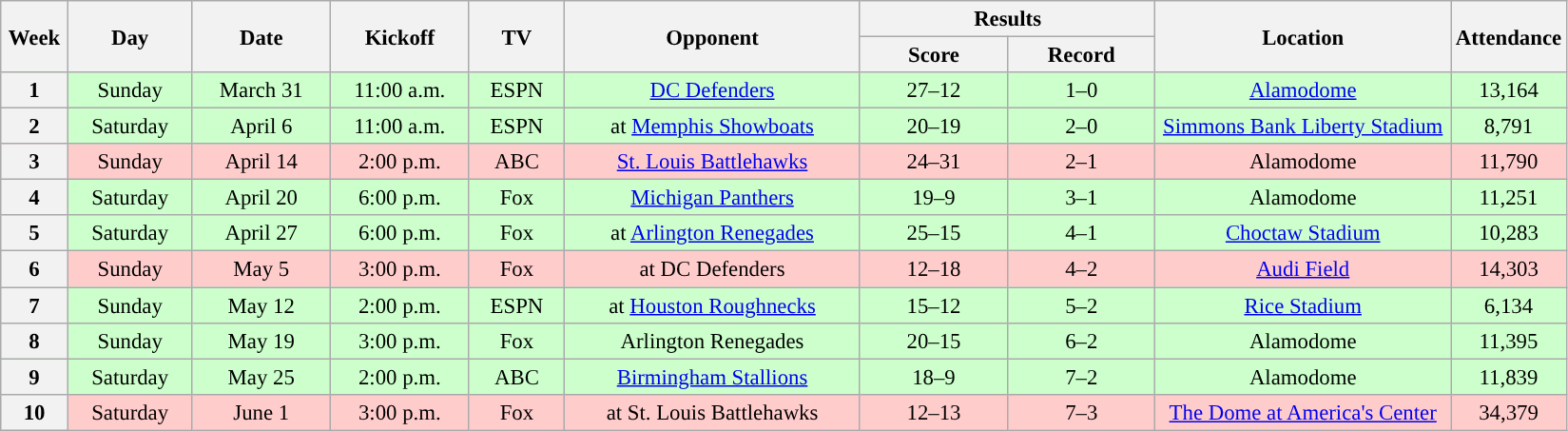<table class="wikitable" style="text-align:center; font-size: 95%;">
<tr>
<th rowspan="2" width="40">Week</th>
<th rowspan="2" width="80">Day</th>
<th rowspan="2" width="90">Date</th>
<th rowspan="2" width="90">Kickoff</th>
<th rowspan="2" width="60">TV</th>
<th rowspan="2" width="200">Opponent</th>
<th colspan="2" width="200">Results</th>
<th rowspan="2" width="200">Location</th>
<th rowspan="2">Attendance</th>
</tr>
<tr>
<th width="60">Score</th>
<th width="60">Record</th>
</tr>
<tr style="background:#ccffcc">
<th>1</th>
<td>Sunday</td>
<td>March 31</td>
<td>11:00 a.m.</td>
<td>ESPN</td>
<td><a href='#'>DC Defenders</a></td>
<td>27–12</td>
<td>1–0</td>
<td><a href='#'>Alamodome</a></td>
<td>13,164</td>
</tr>
<tr style="background:#ccffcc">
<th>2</th>
<td>Saturday</td>
<td>April 6</td>
<td>11:00 a.m.</td>
<td>ESPN</td>
<td>at <a href='#'>Memphis Showboats</a></td>
<td>20–19</td>
<td>2–0</td>
<td><a href='#'>Simmons Bank Liberty Stadium</a></td>
<td>8,791</td>
</tr>
<tr style="background:#ffcccc">
<th>3</th>
<td>Sunday</td>
<td>April 14</td>
<td>2:00 p.m.</td>
<td>ABC</td>
<td><a href='#'>St. Louis Battlehawks</a></td>
<td>24–31</td>
<td>2–1</td>
<td>Alamodome</td>
<td>11,790</td>
</tr>
<tr style="background:#ccffcc">
<th>4</th>
<td>Saturday</td>
<td>April 20</td>
<td>6:00 p.m.</td>
<td>Fox</td>
<td><a href='#'>Michigan Panthers</a></td>
<td>19–9</td>
<td>3–1</td>
<td>Alamodome</td>
<td>11,251</td>
</tr>
<tr style="background:#ccffcc">
<th>5</th>
<td>Saturday</td>
<td>April 27</td>
<td>6:00 p.m.</td>
<td>Fox</td>
<td>at <a href='#'>Arlington Renegades</a></td>
<td>25–15</td>
<td>4–1</td>
<td><a href='#'>Choctaw Stadium</a></td>
<td>10,283</td>
</tr>
<tr style="background:#ffcccc">
<th>6</th>
<td>Sunday</td>
<td>May 5</td>
<td>3:00 p.m.</td>
<td>Fox</td>
<td>at DC Defenders</td>
<td>12–18</td>
<td>4–2</td>
<td><a href='#'>Audi Field</a></td>
<td>14,303</td>
</tr>
<tr style="background:#ccffcc">
<th>7</th>
<td>Sunday</td>
<td>May 12</td>
<td>2:00 p.m.</td>
<td>ESPN</td>
<td>at <a href='#'>Houston Roughnecks</a></td>
<td>15–12</td>
<td>5–2</td>
<td><a href='#'>Rice Stadium</a></td>
<td>6,134</td>
</tr>
<tr style="background:#ccffcc">
<th>8</th>
<td>Sunday</td>
<td>May 19</td>
<td>3:00 p.m.</td>
<td>Fox</td>
<td>Arlington Renegades</td>
<td>20–15</td>
<td>6–2</td>
<td>Alamodome</td>
<td>11,395</td>
</tr>
<tr style="background:#ccffcc">
<th>9</th>
<td>Saturday</td>
<td>May 25</td>
<td>2:00 p.m.</td>
<td>ABC</td>
<td><a href='#'>Birmingham Stallions</a></td>
<td>18–9</td>
<td>7–2</td>
<td>Alamodome</td>
<td>11,839</td>
</tr>
<tr style="background:#ffcccc">
<th>10</th>
<td>Saturday</td>
<td>June 1</td>
<td>3:00 p.m.</td>
<td>Fox</td>
<td>at St. Louis Battlehawks</td>
<td>12–13</td>
<td>7–3</td>
<td><a href='#'>The Dome at America's Center</a></td>
<td>34,379</td>
</tr>
</table>
